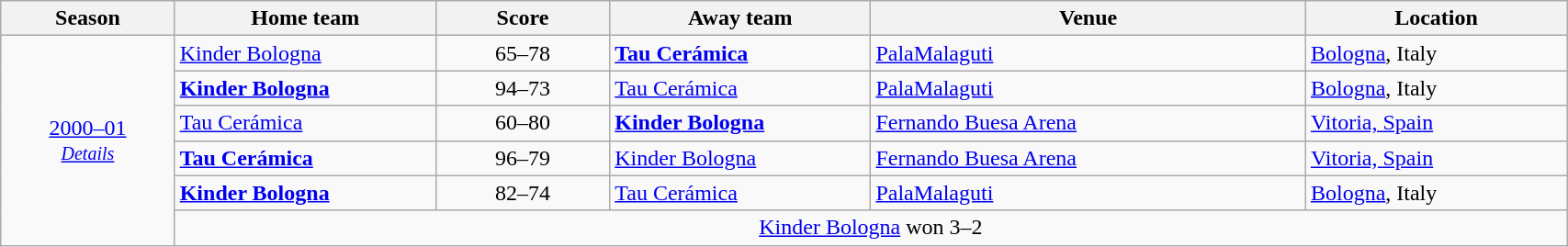<table class="wikitable" width=90%>
<tr>
<th width=10%>Season</th>
<th width=15%>Home team</th>
<th width=10%>Score</th>
<th width=15%>Away team</th>
<th width=25%>Venue</th>
<th width=15%>Location</th>
</tr>
<tr>
<td align=center rowspan=6><a href='#'>2000–01</a><br><small><em><a href='#'>Details</a></em></small></td>
<td> <a href='#'>Kinder Bologna</a></td>
<td align=center>65–78</td>
<td> <strong><a href='#'>Tau Cerámica</a></strong></td>
<td><a href='#'>PalaMalaguti</a></td>
<td><a href='#'>Bologna</a>, Italy</td>
</tr>
<tr>
<td> <strong><a href='#'>Kinder Bologna</a></strong></td>
<td align=center>94–73</td>
<td> <a href='#'>Tau Cerámica</a></td>
<td><a href='#'>PalaMalaguti</a></td>
<td><a href='#'>Bologna</a>, Italy</td>
</tr>
<tr>
<td> <a href='#'>Tau Cerámica</a></td>
<td align=center>60–80</td>
<td> <strong><a href='#'>Kinder Bologna</a></strong></td>
<td><a href='#'>Fernando Buesa Arena</a></td>
<td><a href='#'>Vitoria, Spain</a></td>
</tr>
<tr>
<td> <strong><a href='#'>Tau Cerámica</a></strong></td>
<td align=center>96–79</td>
<td> <a href='#'>Kinder Bologna</a></td>
<td><a href='#'>Fernando Buesa Arena</a></td>
<td><a href='#'>Vitoria, Spain</a></td>
</tr>
<tr>
<td> <strong><a href='#'>Kinder Bologna</a></strong></td>
<td align=center>82–74</td>
<td> <a href='#'>Tau Cerámica</a></td>
<td><a href='#'>PalaMalaguti</a></td>
<td><a href='#'>Bologna</a>, Italy</td>
</tr>
<tr>
<td align=center colspan=5><a href='#'>Kinder Bologna</a> won 3–2</td>
</tr>
</table>
